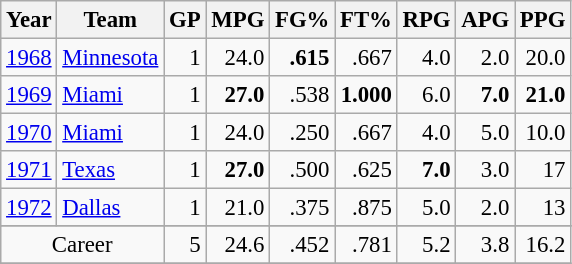<table class="wikitable sortable" style="font-size:95%; text-align:right;">
<tr>
<th>Year</th>
<th>Team</th>
<th>GP</th>
<th>MPG</th>
<th>FG%</th>
<th>FT%</th>
<th>RPG</th>
<th>APG</th>
<th>PPG</th>
</tr>
<tr>
<td style="text-align:left;"><a href='#'>1968</a></td>
<td style="text-align:left;"><a href='#'>Minnesota</a></td>
<td>1</td>
<td>24.0</td>
<td><strong>.615</strong></td>
<td>.667</td>
<td>4.0</td>
<td>2.0</td>
<td>20.0</td>
</tr>
<tr>
<td style="text-align:left;"><a href='#'>1969</a></td>
<td style="text-align:left;"><a href='#'>Miami</a></td>
<td>1</td>
<td><strong>27.0</strong></td>
<td>.538</td>
<td><strong>1.000</strong></td>
<td>6.0</td>
<td><strong>7.0</strong></td>
<td><strong>21.0</strong></td>
</tr>
<tr>
<td style="text-align:left;"><a href='#'>1970</a></td>
<td style="text-align:left;"><a href='#'>Miami</a></td>
<td>1</td>
<td>24.0</td>
<td>.250</td>
<td>.667</td>
<td>4.0</td>
<td>5.0</td>
<td>10.0</td>
</tr>
<tr>
<td style="text-align:left;"><a href='#'>1971</a></td>
<td style="text-align:left;"><a href='#'>Texas</a></td>
<td>1</td>
<td><strong>27.0</strong></td>
<td>.500</td>
<td>.625</td>
<td><strong>7.0</strong></td>
<td>3.0</td>
<td>17</td>
</tr>
<tr>
<td style="text-align:left;"><a href='#'>1972</a></td>
<td style="text-align:left;"><a href='#'>Dallas</a></td>
<td>1</td>
<td>21.0</td>
<td>.375</td>
<td>.875</td>
<td>5.0</td>
<td>2.0</td>
<td>13</td>
</tr>
<tr>
</tr>
<tr class="sortbottom">
<td style="text-align:center;" colspan="2">Career</td>
<td>5</td>
<td>24.6</td>
<td>.452</td>
<td>.781</td>
<td>5.2</td>
<td>3.8</td>
<td>16.2</td>
</tr>
<tr>
</tr>
</table>
